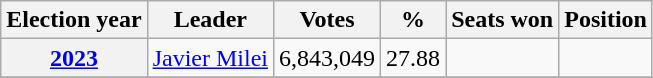<table class="wikitable">
<tr>
<th>Election year</th>
<th>Leader</th>
<th>Votes</th>
<th>%</th>
<th>Seats won</th>
<th>Position</th>
</tr>
<tr>
<th><a href='#'>2023</a></th>
<td><a href='#'>Javier Milei</a></td>
<td>6,843,049</td>
<td>27.88</td>
<td></td>
<td></td>
</tr>
<tr>
</tr>
</table>
